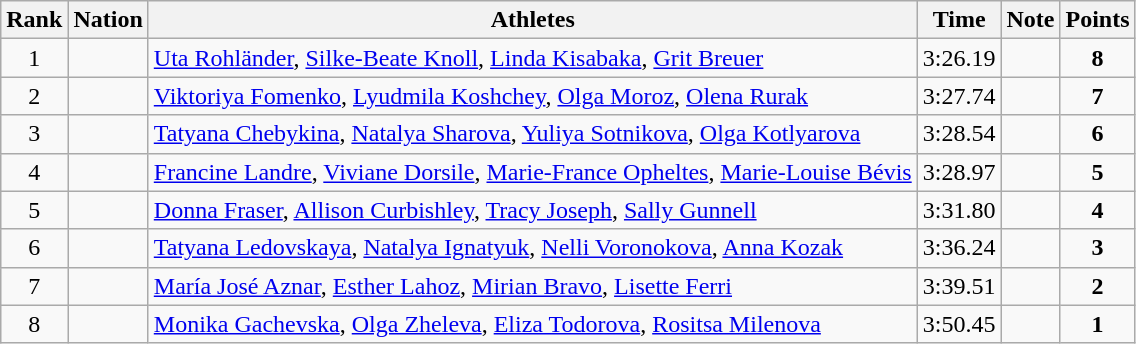<table class="wikitable sortable" style="text-align:center">
<tr>
<th>Rank</th>
<th>Nation</th>
<th>Athletes</th>
<th>Time</th>
<th>Note</th>
<th>Points</th>
</tr>
<tr>
<td>1</td>
<td align=left></td>
<td align=left><a href='#'>Uta Rohländer</a>, <a href='#'>Silke-Beate Knoll</a>, <a href='#'>Linda Kisabaka</a>, <a href='#'>Grit Breuer</a></td>
<td>3:26.19</td>
<td></td>
<td><strong>8</strong></td>
</tr>
<tr>
<td>2</td>
<td align=left></td>
<td align=left><a href='#'>Viktoriya Fomenko</a>, <a href='#'>Lyudmila Koshchey</a>, <a href='#'>Olga Moroz</a>, <a href='#'>Olena Rurak</a></td>
<td>3:27.74</td>
<td></td>
<td><strong>7</strong></td>
</tr>
<tr>
<td>3</td>
<td align=left></td>
<td align=left><a href='#'>Tatyana Chebykina</a>, <a href='#'>Natalya Sharova</a>, <a href='#'>Yuliya Sotnikova</a>, <a href='#'>Olga Kotlyarova</a></td>
<td>3:28.54</td>
<td></td>
<td><strong>6</strong></td>
</tr>
<tr>
<td>4</td>
<td align=left></td>
<td align=left><a href='#'>Francine Landre</a>, <a href='#'>Viviane Dorsile</a>, <a href='#'>Marie-France Opheltes</a>, <a href='#'>Marie-Louise Bévis</a></td>
<td>3:28.97</td>
<td></td>
<td><strong>5</strong></td>
</tr>
<tr>
<td>5</td>
<td align=left></td>
<td align=left><a href='#'>Donna Fraser</a>, <a href='#'>Allison Curbishley</a>, <a href='#'>Tracy Joseph</a>, <a href='#'>Sally Gunnell</a></td>
<td>3:31.80</td>
<td></td>
<td><strong>4</strong></td>
</tr>
<tr>
<td>6</td>
<td align=left></td>
<td align=left><a href='#'>Tatyana Ledovskaya</a>, <a href='#'>Natalya Ignatyuk</a>, <a href='#'>Nelli Voronokova</a>, <a href='#'>Anna Kozak</a></td>
<td>3:36.24</td>
<td></td>
<td><strong>3</strong></td>
</tr>
<tr>
<td>7</td>
<td align=left></td>
<td align=left><a href='#'>María José Aznar</a>, <a href='#'>Esther Lahoz</a>, <a href='#'>Mirian Bravo</a>, <a href='#'>Lisette Ferri</a></td>
<td>3:39.51</td>
<td></td>
<td><strong>2</strong></td>
</tr>
<tr>
<td>8</td>
<td align=left></td>
<td align=left><a href='#'>Monika Gachevska</a>, <a href='#'>Olga Zheleva</a>, <a href='#'>Eliza Todorova</a>, <a href='#'>Rositsa Milenova</a></td>
<td>3:50.45</td>
<td></td>
<td><strong>1</strong></td>
</tr>
</table>
